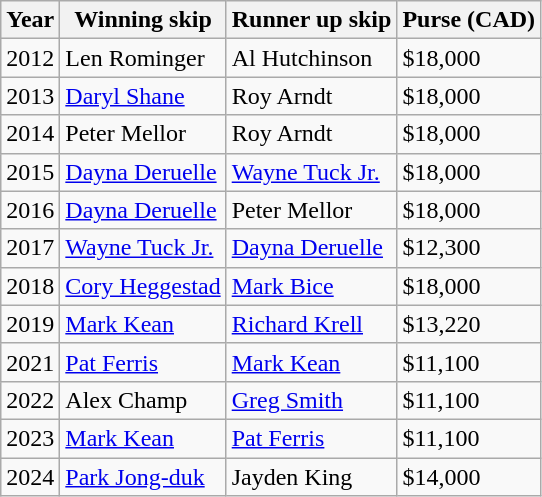<table class="wikitable">
<tr>
<th>Year</th>
<th>Winning skip</th>
<th>Runner up skip</th>
<th>Purse (CAD)</th>
</tr>
<tr>
<td>2012</td>
<td> Len Rominger</td>
<td> Al Hutchinson</td>
<td>$18,000</td>
</tr>
<tr>
<td>2013</td>
<td> <a href='#'>Daryl Shane</a></td>
<td> Roy Arndt</td>
<td>$18,000</td>
</tr>
<tr>
<td>2014</td>
<td> Peter Mellor</td>
<td> Roy Arndt</td>
<td>$18,000</td>
</tr>
<tr>
<td>2015</td>
<td> <a href='#'>Dayna Deruelle</a></td>
<td> <a href='#'>Wayne Tuck Jr.</a></td>
<td>$18,000</td>
</tr>
<tr>
<td>2016</td>
<td> <a href='#'>Dayna Deruelle</a></td>
<td> Peter Mellor</td>
<td>$18,000</td>
</tr>
<tr>
<td>2017</td>
<td> <a href='#'>Wayne Tuck Jr.</a></td>
<td> <a href='#'>Dayna Deruelle</a></td>
<td>$12,300</td>
</tr>
<tr>
<td>2018</td>
<td> <a href='#'>Cory Heggestad</a></td>
<td> <a href='#'>Mark Bice</a></td>
<td>$18,000</td>
</tr>
<tr>
<td>2019</td>
<td> <a href='#'>Mark Kean</a></td>
<td> <a href='#'>Richard Krell</a></td>
<td>$13,220</td>
</tr>
<tr>
<td>2021</td>
<td> <a href='#'>Pat Ferris</a></td>
<td> <a href='#'>Mark Kean</a></td>
<td>$11,100</td>
</tr>
<tr>
<td>2022</td>
<td> Alex Champ</td>
<td> <a href='#'>Greg Smith</a></td>
<td>$11,100</td>
</tr>
<tr>
<td>2023</td>
<td> <a href='#'>Mark Kean</a></td>
<td> <a href='#'>Pat Ferris</a></td>
<td>$11,100</td>
</tr>
<tr>
<td>2024</td>
<td> <a href='#'>Park Jong-duk</a></td>
<td> Jayden King</td>
<td>$14,000</td>
</tr>
</table>
